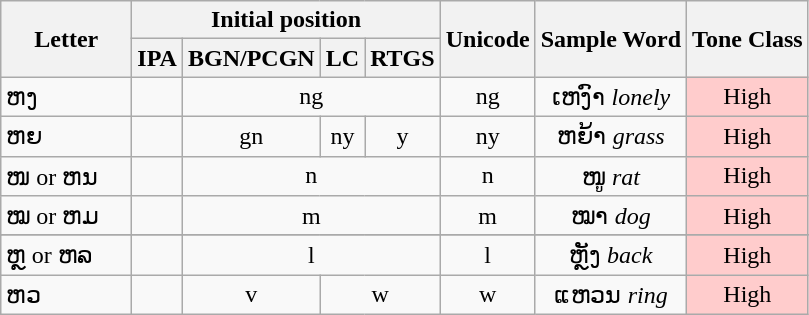<table class="wikitable">
<tr>
<th style="width:80px;" rowspan="2">Letter</th>
<th colspan=4>Initial position</th>
<th rowspan=2>Unicode</th>
<th rowspan=2>Sample Word</th>
<th rowspan=2>Tone Class</th>
</tr>
<tr>
<th>IPA</th>
<th>BGN/PCGN</th>
<th>LC</th>
<th>RTGS</th>
</tr>
<tr align=center>
<td align=left><span> ຫງ </span></td>
<td></td>
<td colspan=3>ng</td>
<td>ng</td>
<td>ເຫງົາ <em>lonely</em></td>
<td style="background: #fcc">High</td>
</tr>
<tr align=center>
<td align=left><span> ຫຍ </span></td>
<td></td>
<td>gn</td>
<td>ny</td>
<td>y</td>
<td>ny</td>
<td>ຫຍ້າ <em>grass</em></td>
<td style="background: #fcc">High</td>
</tr>
<tr align=center>
<td align=left><span> ໜ </span>or<span> ຫນ </span></td>
<td></td>
<td colspan=3>n</td>
<td>n</td>
<td>ໜູ <em>rat</em></td>
<td style="background: #fcc">High</td>
</tr>
<tr align=center>
<td align=left><span> ໝ </span>or<span> ຫມ </span></td>
<td></td>
<td colspan=3>m</td>
<td>m</td>
<td>ໝາ <em>dog</em></td>
<td style="background: #fcc">High</td>
</tr>
<tr align=center>
</tr>
<tr align=center>
<td align=left><span> ຫຼ </span>or<span> ຫລ </span></td>
<td></td>
<td colspan=3>l</td>
<td>l</td>
<td>ຫຼັງ <em>back</em></td>
<td style="background: #fcc">High</td>
</tr>
<tr align=center>
<td align=left><span> ຫວ </span></td>
<td></td>
<td>v</td>
<td colspan=2>w</td>
<td>w</td>
<td>ແຫວນ <em>ring</em></td>
<td style="background: #fcc">High</td>
</tr>
</table>
